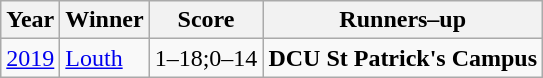<table class="wikitable collapsible">
<tr>
<th>Year</th>
<th>Winner</th>
<th>Score</th>
<th>Runners–up</th>
</tr>
<tr>
<td><a href='#'>2019</a></td>
<td><a href='#'>Louth</a></td>
<td>1–18;0–14</td>
<td><strong>DCU St Patrick's Campus</strong></td>
</tr>
</table>
